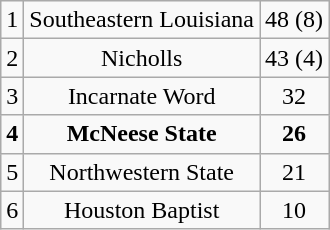<table class="wikitable">
<tr align="center">
<td>1</td>
<td>Southeastern Louisiana</td>
<td>48 (8)</td>
</tr>
<tr align="center">
<td>2</td>
<td>Nicholls</td>
<td>43 (4)</td>
</tr>
<tr align="center">
<td>3</td>
<td>Incarnate Word</td>
<td>32</td>
</tr>
<tr align="center">
<td><strong>4</strong></td>
<td><strong>McNeese State</strong></td>
<td><strong>26</strong></td>
</tr>
<tr align="center">
<td>5</td>
<td>Northwestern State</td>
<td>21</td>
</tr>
<tr align="center">
<td>6</td>
<td>Houston Baptist</td>
<td>10</td>
</tr>
</table>
